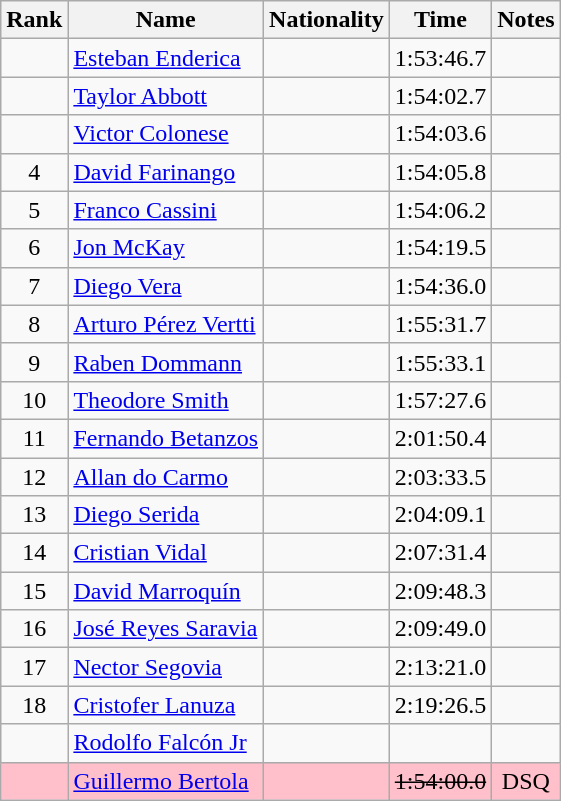<table class="wikitable sortable" style="text-align:center">
<tr>
<th>Rank</th>
<th>Name</th>
<th>Nationality</th>
<th>Time</th>
<th>Notes</th>
</tr>
<tr>
<td></td>
<td align=left><a href='#'>Esteban Enderica</a></td>
<td align=left></td>
<td>1:53:46.7</td>
<td></td>
</tr>
<tr>
<td></td>
<td align=left><a href='#'>Taylor Abbott</a></td>
<td align=left></td>
<td>1:54:02.7</td>
<td></td>
</tr>
<tr>
<td></td>
<td align=left><a href='#'>Victor Colonese</a></td>
<td align=left></td>
<td>1:54:03.6</td>
<td></td>
</tr>
<tr>
<td>4</td>
<td align=left><a href='#'>David Farinango</a></td>
<td align=left></td>
<td>1:54:05.8</td>
<td></td>
</tr>
<tr>
<td>5</td>
<td align=left><a href='#'>Franco Cassini</a></td>
<td align=left></td>
<td>1:54:06.2</td>
<td></td>
</tr>
<tr>
<td>6</td>
<td align=left><a href='#'>Jon McKay</a></td>
<td align=left></td>
<td>1:54:19.5</td>
<td></td>
</tr>
<tr>
<td>7</td>
<td align=left><a href='#'>Diego Vera</a></td>
<td align=left></td>
<td>1:54:36.0</td>
<td></td>
</tr>
<tr>
<td>8</td>
<td align=left><a href='#'>Arturo Pérez Vertti</a></td>
<td align=left></td>
<td>1:55:31.7</td>
<td></td>
</tr>
<tr>
<td>9</td>
<td align=left><a href='#'>Raben Dommann</a></td>
<td align=left></td>
<td>1:55:33.1</td>
<td></td>
</tr>
<tr>
<td>10</td>
<td align=left><a href='#'>Theodore Smith</a></td>
<td align=left></td>
<td>1:57:27.6</td>
<td></td>
</tr>
<tr>
<td>11</td>
<td align=left><a href='#'>Fernando Betanzos</a></td>
<td align=left></td>
<td>2:01:50.4</td>
<td></td>
</tr>
<tr>
<td>12</td>
<td align=left><a href='#'>Allan do Carmo</a></td>
<td align=left></td>
<td>2:03:33.5</td>
<td></td>
</tr>
<tr>
<td>13</td>
<td align=left><a href='#'>Diego Serida</a></td>
<td align=left></td>
<td>2:04:09.1</td>
<td></td>
</tr>
<tr>
<td>14</td>
<td align=left><a href='#'>Cristian Vidal</a></td>
<td align=left></td>
<td>2:07:31.4</td>
<td></td>
</tr>
<tr>
<td>15</td>
<td align=left><a href='#'>David Marroquín</a></td>
<td align=left></td>
<td>2:09:48.3</td>
<td></td>
</tr>
<tr>
<td>16</td>
<td align=left><a href='#'>José Reyes Saravia</a></td>
<td align=left></td>
<td>2:09:49.0</td>
<td></td>
</tr>
<tr>
<td>17</td>
<td align=left><a href='#'>Nector Segovia</a></td>
<td align=left></td>
<td>2:13:21.0</td>
<td></td>
</tr>
<tr>
<td>18</td>
<td align=left><a href='#'>Cristofer Lanuza</a></td>
<td align=left></td>
<td>2:19:26.5</td>
<td></td>
</tr>
<tr>
<td></td>
<td align=left><a href='#'>Rodolfo Falcón Jr</a></td>
<td align=left></td>
<td></td>
<td></td>
</tr>
<tr bgcolor="pink">
<td></td>
<td align=left><a href='#'>Guillermo Bertola</a></td>
<td align=left></td>
<td><s>1:54:00.0</s></td>
<td>DSQ</td>
</tr>
</table>
